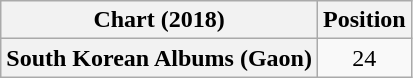<table class="wikitable plainrowheaders" style="text-align:center">
<tr>
<th scope="col">Chart (2018)</th>
<th scope="col">Position</th>
</tr>
<tr>
<th scope="row">South Korean Albums (Gaon)</th>
<td>24</td>
</tr>
</table>
